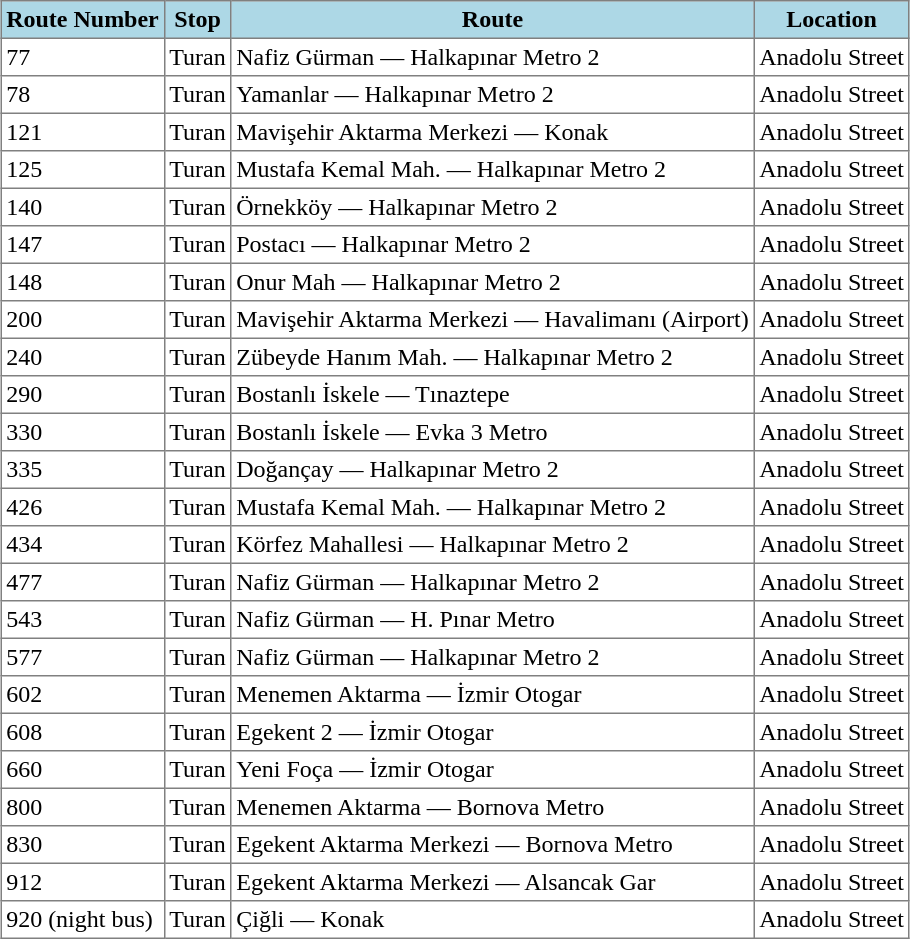<table class="toccolours" border="1" cellpadding="3" style="margin:1em auto; border-collapse:collapse">
<tr style="background:lightblue;">
<th>Route Number</th>
<th>Stop</th>
<th>Route</th>
<th>Location</th>
</tr>
<tr>
<td>77</td>
<td>Turan</td>
<td>Nafiz Gürman — Halkapınar Metro 2</td>
<td>Anadolu Street</td>
</tr>
<tr>
<td>78</td>
<td>Turan</td>
<td>Yamanlar — Halkapınar Metro 2</td>
<td>Anadolu Street</td>
</tr>
<tr>
<td>121</td>
<td>Turan</td>
<td>Mavişehir Aktarma Merkezi — Konak</td>
<td>Anadolu Street</td>
</tr>
<tr>
<td>125</td>
<td>Turan</td>
<td>Mustafa Kemal Mah. — Halkapınar Metro 2</td>
<td>Anadolu Street</td>
</tr>
<tr>
<td>140</td>
<td>Turan</td>
<td>Örnekköy — Halkapınar Metro 2</td>
<td>Anadolu Street</td>
</tr>
<tr>
<td>147</td>
<td>Turan</td>
<td>Postacı — Halkapınar Metro 2</td>
<td>Anadolu Street</td>
</tr>
<tr>
<td>148</td>
<td>Turan</td>
<td>Onur Mah — Halkapınar Metro 2</td>
<td>Anadolu Street</td>
</tr>
<tr>
<td>200 </td>
<td>Turan</td>
<td>Mavişehir Aktarma Merkezi — Havalimanı (Airport)</td>
<td>Anadolu Street</td>
</tr>
<tr>
<td>240</td>
<td>Turan</td>
<td>Zübeyde Hanım Mah. — Halkapınar Metro 2</td>
<td>Anadolu Street</td>
</tr>
<tr>
<td>290</td>
<td>Turan</td>
<td>Bostanlı İskele — Tınaztepe</td>
<td>Anadolu Street</td>
</tr>
<tr>
<td>330</td>
<td>Turan</td>
<td>Bostanlı İskele — Evka 3 Metro</td>
<td>Anadolu Street</td>
</tr>
<tr>
<td>335</td>
<td>Turan</td>
<td>Doğançay — Halkapınar Metro 2</td>
<td>Anadolu Street</td>
</tr>
<tr>
<td>426</td>
<td>Turan</td>
<td>Mustafa Kemal Mah. — Halkapınar Metro 2</td>
<td>Anadolu Street</td>
</tr>
<tr>
<td>434</td>
<td>Turan</td>
<td>Körfez Mahallesi — Halkapınar Metro 2</td>
<td>Anadolu Street</td>
</tr>
<tr>
<td>477</td>
<td>Turan</td>
<td>Nafiz Gürman — Halkapınar Metro 2</td>
<td>Anadolu Street</td>
</tr>
<tr>
<td>543</td>
<td>Turan</td>
<td>Nafiz Gürman — H. Pınar Metro</td>
<td>Anadolu Street</td>
</tr>
<tr>
<td>577</td>
<td>Turan</td>
<td>Nafiz Gürman — Halkapınar Metro 2</td>
<td>Anadolu Street</td>
</tr>
<tr>
<td>602</td>
<td>Turan</td>
<td>Menemen Aktarma — İzmir Otogar</td>
<td>Anadolu Street</td>
</tr>
<tr>
<td>608</td>
<td>Turan</td>
<td>Egekent 2 — İzmir Otogar</td>
<td>Anadolu Street</td>
</tr>
<tr>
<td>660</td>
<td>Turan</td>
<td>Yeni Foça — İzmir Otogar</td>
<td>Anadolu Street</td>
</tr>
<tr>
<td>800</td>
<td>Turan</td>
<td>Menemen Aktarma — Bornova Metro</td>
<td>Anadolu Street</td>
</tr>
<tr>
<td>830</td>
<td>Turan</td>
<td>Egekent Aktarma Merkezi — Bornova Metro</td>
<td>Anadolu Street</td>
</tr>
<tr>
<td>912</td>
<td>Turan</td>
<td>Egekent Aktarma Merkezi — Alsancak Gar</td>
<td>Anadolu Street</td>
</tr>
<tr>
<td>920 (night bus)</td>
<td>Turan</td>
<td>Çiğli — Konak</td>
<td>Anadolu Street</td>
</tr>
</table>
